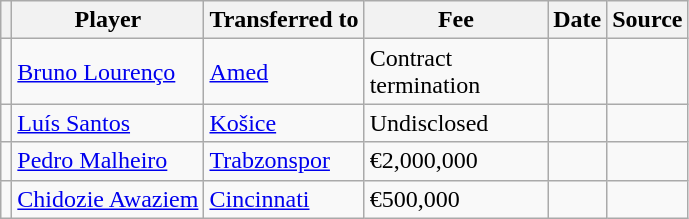<table class="wikitable plainrowheaders sortable">
<tr>
<th></th>
<th scope="col">Player</th>
<th>Transferred to</th>
<th style="width: 115px;">Fee</th>
<th scope="col">Date</th>
<th scope="col">Source</th>
</tr>
<tr>
<td align="center"></td>
<td> <a href='#'>Bruno Lourenço</a></td>
<td> <a href='#'>Amed</a></td>
<td>Contract termination</td>
<td></td>
<td></td>
</tr>
<tr>
<td align="center"></td>
<td> <a href='#'>Luís Santos</a></td>
<td> <a href='#'>Košice</a></td>
<td>Undisclosed</td>
<td></td>
<td></td>
</tr>
<tr>
<td align="center"></td>
<td> <a href='#'>Pedro Malheiro</a></td>
<td> <a href='#'>Trabzonspor</a></td>
<td>€2,000,000</td>
<td></td>
<td></td>
</tr>
<tr>
<td align="center"></td>
<td> <a href='#'>Chidozie Awaziem</a></td>
<td> <a href='#'>Cincinnati</a></td>
<td>€500,000</td>
<td></td>
<td></td>
</tr>
</table>
